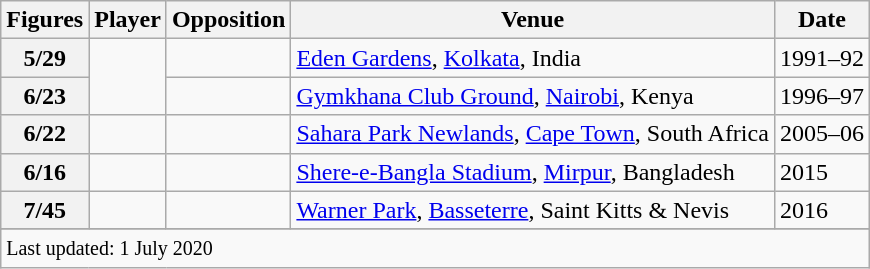<table class="wikitable plainrowheaders sortable">
<tr>
<th scope=col>Figures</th>
<th scope=col>Player</th>
<th scope=col>Opposition</th>
<th scope=col>Venue</th>
<th scope=col>Date</th>
</tr>
<tr>
<th>5/29</th>
<td rowspan=2></td>
<td></td>
<td><a href='#'>Eden Gardens</a>, <a href='#'>Kolkata</a>, India</td>
<td>1991–92</td>
</tr>
<tr>
<th>6/23</th>
<td></td>
<td><a href='#'>Gymkhana Club Ground</a>, <a href='#'>Nairobi</a>, Kenya</td>
<td>1996–97</td>
</tr>
<tr>
<th>6/22</th>
<td></td>
<td></td>
<td><a href='#'>Sahara Park Newlands</a>, <a href='#'>Cape Town</a>, South Africa</td>
<td>2005–06</td>
</tr>
<tr>
<th>6/16</th>
<td></td>
<td></td>
<td><a href='#'>Shere-e-Bangla Stadium</a>, <a href='#'>Mirpur</a>, Bangladesh</td>
<td>2015</td>
</tr>
<tr>
<th>7/45</th>
<td></td>
<td></td>
<td><a href='#'>Warner Park</a>, <a href='#'>Basseterre</a>, Saint Kitts & Nevis</td>
<td>2016</td>
</tr>
<tr>
</tr>
<tr class=sortbottom>
<td colspan=5><small>Last updated: 1 July 2020</small></td>
</tr>
</table>
